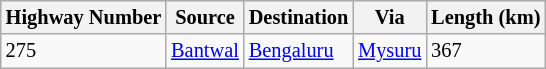<table class="wikitable sortable" style="font-size: 85%">
<tr>
<th>Highway Number</th>
<th>Source</th>
<th>Destination</th>
<th>Via</th>
<th>Length (km)</th>
</tr>
<tr>
<td>275</td>
<td><a href='#'>Bantwal</a></td>
<td><a href='#'>Bengaluru</a></td>
<td><a href='#'>Mysuru</a></td>
<td>367</td>
</tr>
</table>
